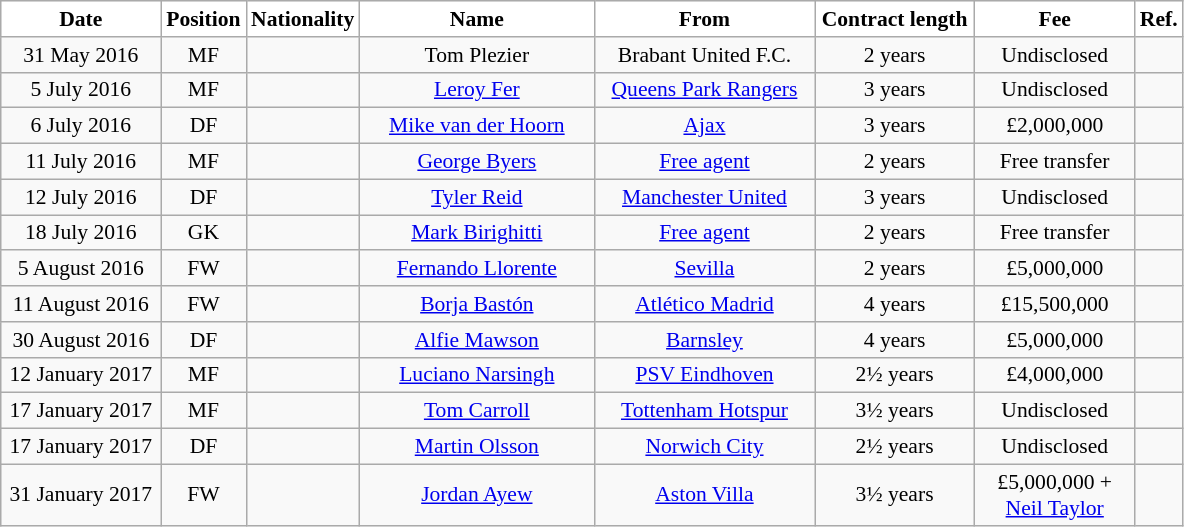<table class="wikitable"  style="text-align:center; font-size:90%; ">
<tr>
<th style="background:white; color:black; width:100px;">Date</th>
<th style="background:white; color:black; width:50px;">Position</th>
<th style="background:white; color:black; width:50px;">Nationality</th>
<th style="background:white; color:black; width:150px;">Name</th>
<th style="background:white; color:black; width:140px;">From</th>
<th style="background:white; color:black; width:100px;">Contract length</th>
<th style="background:white; color:black; width:100px;">Fee</th>
<th style="background:white; color:black;">Ref.</th>
</tr>
<tr>
<td>31 May 2016</td>
<td>MF</td>
<td></td>
<td>Tom Plezier</td>
<td>Brabant United F.C.</td>
<td>2 years</td>
<td>Undisclosed</td>
<td></td>
</tr>
<tr>
<td>5 July 2016</td>
<td>MF</td>
<td></td>
<td><a href='#'>Leroy Fer</a></td>
<td><a href='#'>Queens Park Rangers</a></td>
<td>3 years</td>
<td>Undisclosed</td>
<td></td>
</tr>
<tr>
<td>6 July 2016</td>
<td>DF</td>
<td></td>
<td><a href='#'>Mike van der Hoorn</a></td>
<td><a href='#'>Ajax</a></td>
<td>3 years</td>
<td>£2,000,000</td>
<td></td>
</tr>
<tr>
<td>11 July 2016</td>
<td>MF</td>
<td></td>
<td><a href='#'>George Byers</a></td>
<td><a href='#'>Free agent</a></td>
<td>2 years</td>
<td>Free transfer</td>
<td></td>
</tr>
<tr>
<td>12 July 2016</td>
<td>DF</td>
<td></td>
<td><a href='#'>Tyler Reid</a></td>
<td><a href='#'>Manchester United</a></td>
<td>3 years</td>
<td>Undisclosed</td>
<td></td>
</tr>
<tr>
<td>18 July 2016</td>
<td>GK</td>
<td></td>
<td><a href='#'>Mark Birighitti</a></td>
<td><a href='#'>Free agent</a></td>
<td>2 years</td>
<td>Free transfer</td>
<td></td>
</tr>
<tr>
<td>5 August 2016</td>
<td>FW</td>
<td></td>
<td><a href='#'>Fernando Llorente</a></td>
<td><a href='#'>Sevilla</a></td>
<td>2 years</td>
<td>£5,000,000</td>
<td></td>
</tr>
<tr>
<td>11 August 2016</td>
<td>FW</td>
<td></td>
<td><a href='#'>Borja Bastón</a></td>
<td><a href='#'>Atlético Madrid</a></td>
<td>4 years</td>
<td>£15,500,000</td>
<td></td>
</tr>
<tr>
<td>30 August 2016</td>
<td>DF</td>
<td></td>
<td><a href='#'>Alfie Mawson</a></td>
<td><a href='#'>Barnsley</a></td>
<td>4 years</td>
<td>£5,000,000</td>
<td></td>
</tr>
<tr>
<td>12 January 2017</td>
<td>MF</td>
<td></td>
<td><a href='#'>Luciano Narsingh</a></td>
<td><a href='#'>PSV Eindhoven</a></td>
<td>2½ years</td>
<td>£4,000,000</td>
<td></td>
</tr>
<tr>
<td>17 January 2017</td>
<td>MF</td>
<td></td>
<td><a href='#'>Tom Carroll</a></td>
<td><a href='#'>Tottenham Hotspur</a></td>
<td>3½ years</td>
<td>Undisclosed</td>
<td></td>
</tr>
<tr>
<td>17 January 2017</td>
<td>DF</td>
<td></td>
<td><a href='#'>Martin Olsson</a></td>
<td><a href='#'>Norwich City</a></td>
<td>2½ years</td>
<td>Undisclosed</td>
<td></td>
</tr>
<tr>
<td>31 January 2017</td>
<td>FW</td>
<td></td>
<td><a href='#'>Jordan Ayew</a></td>
<td><a href='#'>Aston Villa</a></td>
<td>3½ years</td>
<td>£5,000,000 + <a href='#'>Neil Taylor</a></td>
<td></td>
</tr>
</table>
